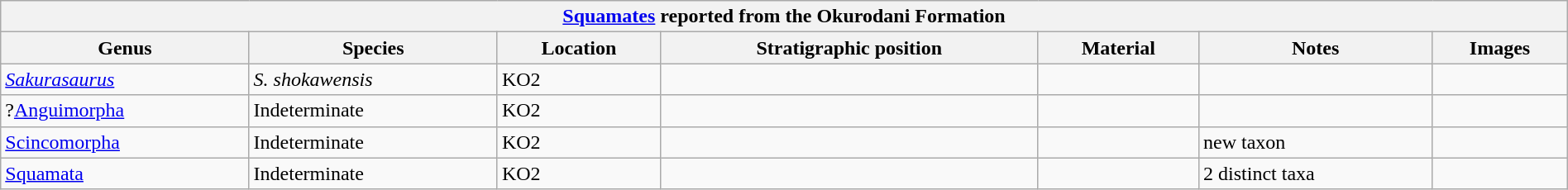<table class="wikitable" align="center" width="100%">
<tr>
<th colspan="7" align="center"><strong><a href='#'>Squamates</a> reported from the Okurodani Formation</strong></th>
</tr>
<tr>
<th>Genus</th>
<th>Species</th>
<th>Location</th>
<th>Stratigraphic position</th>
<th>Material</th>
<th>Notes</th>
<th>Images</th>
</tr>
<tr>
<td><em><a href='#'>Sakurasaurus</a></em></td>
<td><em>S. shokawensis</em></td>
<td>KO2</td>
<td></td>
<td></td>
<td></td>
<td></td>
</tr>
<tr>
<td>?<a href='#'>Anguimorpha</a></td>
<td>Indeterminate</td>
<td>KO2</td>
<td></td>
<td></td>
<td></td>
<td></td>
</tr>
<tr>
<td><a href='#'>Scincomorpha</a></td>
<td>Indeterminate</td>
<td>KO2</td>
<td></td>
<td></td>
<td>new taxon</td>
<td></td>
</tr>
<tr>
<td><a href='#'>Squamata</a></td>
<td>Indeterminate</td>
<td>KO2</td>
<td></td>
<td></td>
<td>2 distinct taxa</td>
<td></td>
</tr>
</table>
